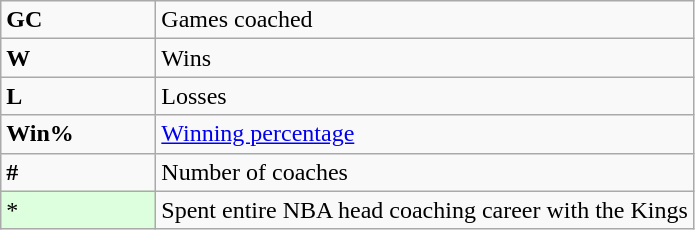<table class="wikitable">
<tr>
<td><strong>GC</strong></td>
<td>Games coached</td>
</tr>
<tr>
<td><strong>W</strong></td>
<td>Wins</td>
</tr>
<tr --->
<td><strong>L</strong></td>
<td>Losses</td>
</tr>
<tr>
<td><strong>Win%</strong></td>
<td><a href='#'>Winning percentage</a></td>
</tr>
<tr>
<td><strong>#</strong></td>
<td>Number of coaches</td>
</tr>
<tr>
<td style="background-color:#ddffdd; width:6em">*</td>
<td>Spent entire NBA head coaching career with the Kings<br></td>
</tr>
</table>
